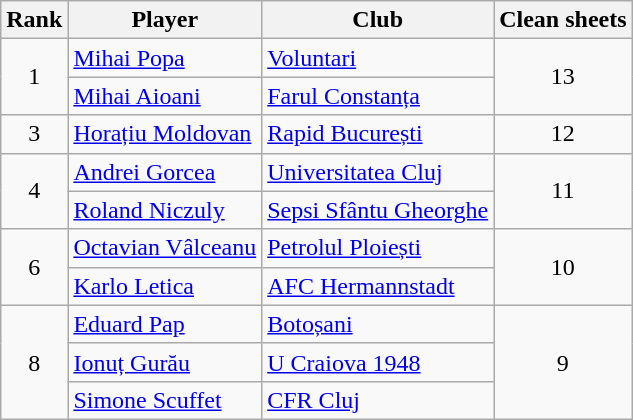<table class="wikitable">
<tr>
<th>Rank</th>
<th>Player</th>
<th>Club</th>
<th>Clean sheets</th>
</tr>
<tr>
<td rowspan=2 align=center>1</td>
<td> <a href='#'>Mihai Popa</a></td>
<td><a href='#'>Voluntari</a></td>
<td rowspan=2 align=center>13</td>
</tr>
<tr>
<td> <a href='#'>Mihai Aioani</a></td>
<td><a href='#'>Farul Constanța</a></td>
</tr>
<tr>
<td rowspan=1 align=center>3</td>
<td> <a href='#'>Horațiu Moldovan</a></td>
<td><a href='#'>Rapid București</a></td>
<td rowspan=1 align=center>12</td>
</tr>
<tr>
<td rowspan=2 align=center>4</td>
<td> <a href='#'>Andrei Gorcea</a></td>
<td><a href='#'>Universitatea Cluj</a></td>
<td rowspan=2 align=center>11</td>
</tr>
<tr>
<td> <a href='#'>Roland Niczuly</a></td>
<td><a href='#'>Sepsi Sfântu Gheorghe</a></td>
</tr>
<tr>
<td rowspan=2 align=center>6</td>
<td> <a href='#'>Octavian Vâlceanu</a></td>
<td><a href='#'>Petrolul Ploiești</a></td>
<td rowspan=2 align=center>10</td>
</tr>
<tr>
<td> <a href='#'>Karlo Letica</a></td>
<td><a href='#'>AFC Hermannstadt</a></td>
</tr>
<tr>
<td rowspan=3 align=center>8</td>
<td> <a href='#'>Eduard Pap</a></td>
<td><a href='#'>Botoșani</a></td>
<td rowspan=3 align=center>9</td>
</tr>
<tr>
<td> <a href='#'>Ionuț Gurău</a></td>
<td><a href='#'>U Craiova 1948</a></td>
</tr>
<tr>
<td> <a href='#'>Simone Scuffet</a></td>
<td><a href='#'>CFR Cluj</a></td>
</tr>
</table>
